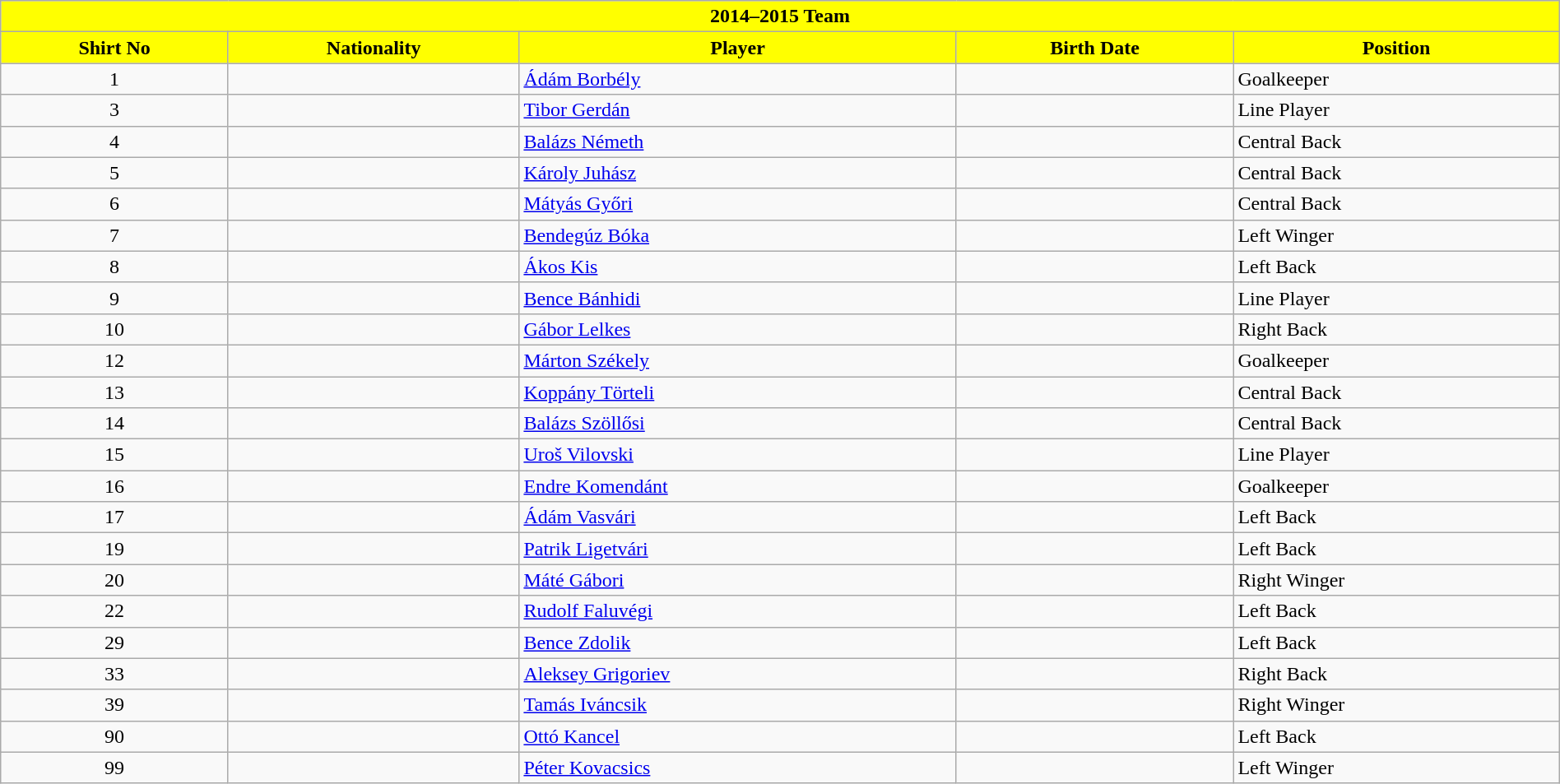<table class="wikitable collapsible collapsed" style="width:100%">
<tr>
<th colspan=5 style="background-color:yellow;color:black;text-align:center;"> <strong>2014–2015 Team</strong></th>
</tr>
<tr>
<th style="color:black; background:yellow">Shirt No</th>
<th style="color:black; background:yellow">Nationality</th>
<th style="color:black; background:yellow">Player</th>
<th style="color:black; background:yellow">Birth Date</th>
<th style="color:black; background:yellow">Position</th>
</tr>
<tr>
<td align=center>1</td>
<td></td>
<td><a href='#'>Ádám Borbély</a></td>
<td></td>
<td>Goalkeeper</td>
</tr>
<tr>
<td align=center>3</td>
<td></td>
<td><a href='#'>Tibor Gerdán</a></td>
<td></td>
<td>Line Player</td>
</tr>
<tr>
<td align=center>4</td>
<td></td>
<td><a href='#'>Balázs Németh</a></td>
<td></td>
<td>Central Back</td>
</tr>
<tr>
<td align=center>5</td>
<td></td>
<td><a href='#'>Károly Juhász</a></td>
<td></td>
<td>Central Back</td>
</tr>
<tr>
<td align=center>6</td>
<td></td>
<td><a href='#'>Mátyás Győri</a></td>
<td></td>
<td>Central Back</td>
</tr>
<tr>
<td align=center>7</td>
<td></td>
<td><a href='#'>Bendegúz Bóka</a></td>
<td></td>
<td>Left Winger</td>
</tr>
<tr>
<td align=center>8</td>
<td></td>
<td><a href='#'>Ákos Kis</a></td>
<td></td>
<td>Left Back</td>
</tr>
<tr>
<td align=center>9</td>
<td></td>
<td><a href='#'>Bence Bánhidi</a></td>
<td></td>
<td>Line Player</td>
</tr>
<tr>
<td align=center>10</td>
<td></td>
<td><a href='#'>Gábor Lelkes</a></td>
<td></td>
<td>Right Back</td>
</tr>
<tr>
<td align=center>12</td>
<td></td>
<td><a href='#'>Márton Székely</a></td>
<td></td>
<td>Goalkeeper</td>
</tr>
<tr>
<td align=center>13</td>
<td></td>
<td><a href='#'>Koppány Törteli</a></td>
<td></td>
<td>Central Back</td>
</tr>
<tr>
<td align=center>14</td>
<td></td>
<td><a href='#'>Balázs Szöllősi</a></td>
<td></td>
<td>Central Back</td>
</tr>
<tr>
<td align=center>15</td>
<td></td>
<td><a href='#'>Uroš Vilovski</a></td>
<td></td>
<td>Line Player</td>
</tr>
<tr>
<td align=center>16</td>
<td></td>
<td><a href='#'>Endre Komendánt</a></td>
<td></td>
<td>Goalkeeper</td>
</tr>
<tr>
<td align=center>17</td>
<td></td>
<td><a href='#'>Ádám Vasvári</a></td>
<td></td>
<td>Left Back</td>
</tr>
<tr>
<td align=center>19</td>
<td></td>
<td><a href='#'>Patrik Ligetvári</a></td>
<td></td>
<td>Left Back</td>
</tr>
<tr>
<td align=center>20</td>
<td></td>
<td><a href='#'>Máté Gábori</a></td>
<td></td>
<td>Right Winger</td>
</tr>
<tr>
<td align=center>22</td>
<td></td>
<td><a href='#'>Rudolf Faluvégi</a></td>
<td></td>
<td>Left Back</td>
</tr>
<tr>
<td align=center>29</td>
<td></td>
<td><a href='#'>Bence Zdolik</a></td>
<td></td>
<td>Left Back</td>
</tr>
<tr>
<td align=center>33</td>
<td></td>
<td><a href='#'>Aleksey Grigoriev</a></td>
<td></td>
<td>Right Back</td>
</tr>
<tr>
<td align=center>39</td>
<td></td>
<td><a href='#'>Tamás Iváncsik</a></td>
<td></td>
<td>Right Winger</td>
</tr>
<tr>
<td align=center>90</td>
<td></td>
<td><a href='#'>Ottó Kancel</a></td>
<td></td>
<td>Left Back</td>
</tr>
<tr>
<td align=center>99</td>
<td></td>
<td><a href='#'>Péter Kovacsics</a></td>
<td></td>
<td>Left Winger</td>
</tr>
</table>
